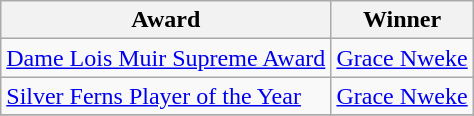<table class="wikitable collapsible">
<tr>
<th>Award</th>
<th>Winner</th>
</tr>
<tr>
<td><a href='#'>Dame Lois Muir Supreme Award</a></td>
<td><a href='#'>Grace Nweke</a></td>
</tr>
<tr>
<td><a href='#'>Silver Ferns Player of the Year</a></td>
<td><a href='#'>Grace Nweke</a></td>
</tr>
<tr>
</tr>
</table>
